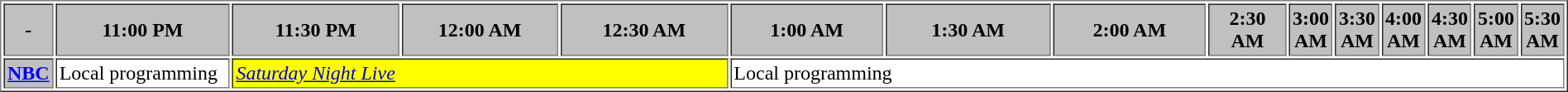<table border="1" cellpadding="2">
<tr>
<th bgcolor="#C0C0C0">-</th>
<th width="13%" bgcolor="#C0C0C0">11:00 PM</th>
<th width="14%" bgcolor="#C0C0C0">11:30 PM</th>
<th width="13%" bgcolor="#C0C0C0">12:00 AM</th>
<th width="14%" bgcolor="#C0C0C0">12:30 AM</th>
<th width="13%" bgcolor="#C0C0C0">1:00 AM</th>
<th width="14%" bgcolor="#C0C0C0">1:30 AM</th>
<th width="13%" bgcolor="#C0C0C0">2:00 AM</th>
<th width="14%" bgcolor="#C0C0C0">2:30 AM</th>
<th width="13%" bgcolor="#C0C0C0">3:00 AM</th>
<th width="14%" bgcolor="#C0C0C0">3:30 AM</th>
<th width="13%" bgcolor="#C0C0C0">4:00 AM</th>
<th width="14%" bgcolor="#C0C0C0">4:30 AM</th>
<th width="13%" bgcolor="#C0C0C0">5:00 AM</th>
<th width="14%" bgcolor="#C0C0C0">5:30 AM</th>
</tr>
<tr>
<th bgcolor="#C0C0C0"><a href='#'>NBC</a></th>
<td bgcolor="white">Local programming</td>
<td bgcolor="yellow" colspan="3"><em><a href='#'>Saturday Night Live</a></em></td>
<td bgcolor="white" colspan="10">Local programming</td>
</tr>
</table>
